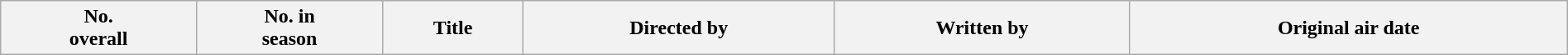<table class="wikitable plainrowheaders" style="width:100%; background:#fff;">
<tr>
<th style="background:#;">No.<br>overall</th>
<th style="background:#;">No. in<br>season</th>
<th style="background:#;">Title</th>
<th style="background:#;">Directed by</th>
<th style="background:#;">Written by</th>
<th style="background:#;">Original air date<br>




















</th>
</tr>
</table>
